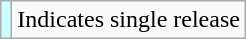<table class="wikitable" style="font-size:100%;">
<tr>
<td style="background-color:#CCFFFF"></td>
<td>Indicates single release</td>
</tr>
</table>
